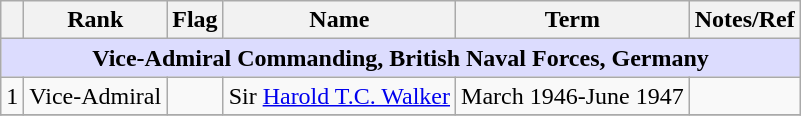<table class="wikitable">
<tr>
<th></th>
<th>Rank</th>
<th>Flag</th>
<th>Name</th>
<th>Term</th>
<th>Notes/Ref</th>
</tr>
<tr>
<td colspan="6" align="center" style="background:#dcdcfe;"><strong>Vice-Admiral Commanding, British Naval Forces, Germany</strong></td>
</tr>
<tr>
<td>1</td>
<td>Vice-Admiral</td>
<td></td>
<td>Sir <a href='#'>Harold T.C. Walker</a></td>
<td>March 1946-June 1947</td>
<td></td>
</tr>
<tr>
</tr>
</table>
